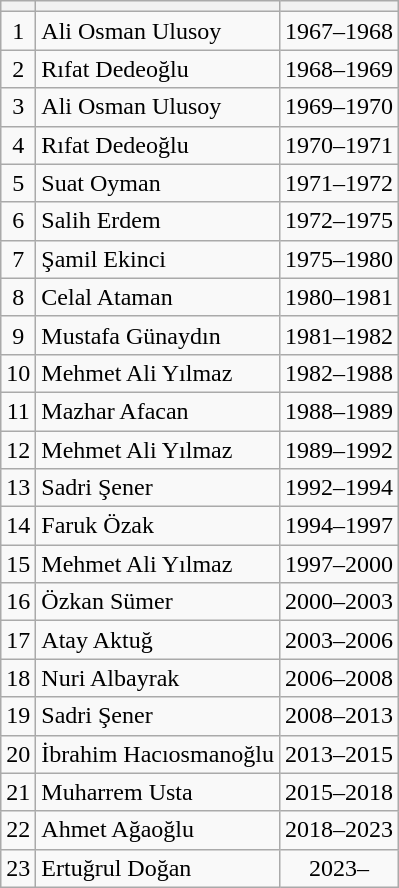<table class="wikitable plainrowheaders sortable" style="text-align:center">
<tr>
<th></th>
<th></th>
<th></th>
</tr>
<tr>
<td>1</td>
<td align="left"> Ali Osman Ulusoy</td>
<td>1967–1968</td>
</tr>
<tr>
<td>2</td>
<td align="left"> Rıfat Dedeoğlu</td>
<td>1968–1969</td>
</tr>
<tr>
<td>3</td>
<td align="left"> Ali Osman Ulusoy</td>
<td>1969–1970</td>
</tr>
<tr>
<td>4</td>
<td align="left"> Rıfat Dedeoğlu</td>
<td>1970–1971</td>
</tr>
<tr>
<td>5</td>
<td align="left"> Suat Oyman</td>
<td>1971–1972</td>
</tr>
<tr>
<td>6</td>
<td align="left"> Salih Erdem</td>
<td>1972–1975</td>
</tr>
<tr>
<td>7</td>
<td align="left"> Şamil Ekinci</td>
<td>1975–1980</td>
</tr>
<tr>
<td>8</td>
<td align="left"> Celal Ataman</td>
<td>1980–1981</td>
</tr>
<tr>
<td>9</td>
<td align="left"> Mustafa Günaydın</td>
<td>1981–1982</td>
</tr>
<tr>
<td>10</td>
<td align="left"> Mehmet Ali Yılmaz</td>
<td>1982–1988</td>
</tr>
<tr>
<td>11</td>
<td align="left"> Mazhar Afacan</td>
<td>1988–1989</td>
</tr>
<tr>
<td>12</td>
<td align="left"> Mehmet Ali Yılmaz</td>
<td>1989–1992</td>
</tr>
<tr>
<td>13</td>
<td align="left"> Sadri Şener</td>
<td>1992–1994</td>
</tr>
<tr>
<td>14</td>
<td align="left"> Faruk Özak</td>
<td>1994–1997</td>
</tr>
<tr>
<td>15</td>
<td align="left"> Mehmet Ali Yılmaz</td>
<td>1997–2000</td>
</tr>
<tr>
<td>16</td>
<td align="left"> Özkan Sümer</td>
<td>2000–2003</td>
</tr>
<tr>
<td>17</td>
<td align="left"> Atay Aktuğ</td>
<td>2003–2006</td>
</tr>
<tr>
<td>18</td>
<td align="left"> Nuri Albayrak</td>
<td>2006–2008</td>
</tr>
<tr>
<td>19</td>
<td align="left"> Sadri Şener</td>
<td>2008–2013</td>
</tr>
<tr>
<td>20</td>
<td align="left"> İbrahim Hacıosmanoğlu</td>
<td>2013–2015</td>
</tr>
<tr>
<td>21</td>
<td align="left"> Muharrem Usta</td>
<td>2015–2018</td>
</tr>
<tr>
<td>22</td>
<td align="left"> Ahmet Ağaoğlu</td>
<td>2018–2023</td>
</tr>
<tr>
<td>23</td>
<td align="left"> Ertuğrul Doğan</td>
<td>2023–</td>
</tr>
</table>
